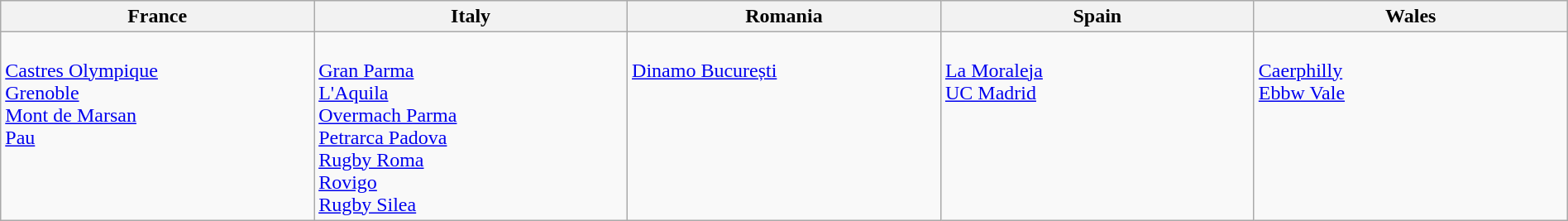<table class="wikitable" style="width:100%;">
<tr>
<th width=20%> France</th>
<th width=20%> Italy</th>
<th width=20%> Romania</th>
<th width=20%> Spain</th>
<th width=20%> Wales</th>
</tr>
<tr valign=top>
<td><br><a href='#'>Castres Olympique</a><br>
<a href='#'>Grenoble</a><br>
<a href='#'>Mont de Marsan</a><br>
<a href='#'>Pau</a></td>
<td><br><a href='#'>Gran Parma</a><br>
<a href='#'>L'Aquila</a><br>
<a href='#'>Overmach Parma</a><br>
<a href='#'>Petrarca Padova</a><br>
<a href='#'>Rugby Roma</a><br>
<a href='#'>Rovigo</a><br>
<a href='#'>Rugby Silea</a></td>
<td><br><a href='#'>Dinamo București</a></td>
<td><br><a href='#'>La Moraleja</a><br>
<a href='#'>UC Madrid</a></td>
<td><br><a href='#'>Caerphilly</a><br>
<a href='#'>Ebbw Vale</a></td>
</tr>
</table>
